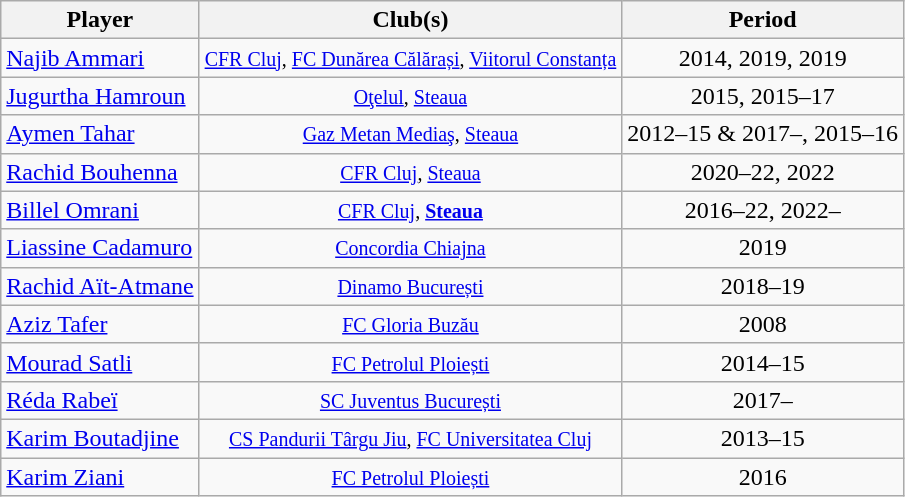<table class="wikitable collapsible collapsed" style="text-align:center">
<tr>
<th scope="col">Player</th>
<th scope="col" class="unsortable">Club(s)</th>
<th scope="col">Period</th>
</tr>
<tr>
<td align="left"><a href='#'>Najib Ammari</a></td>
<td><small><a href='#'>CFR Cluj</a>, <a href='#'>FC Dunărea Călărași</a>, <a href='#'>Viitorul Constanța</a></small></td>
<td>2014, 2019, 2019</td>
</tr>
<tr>
<td align="left"><a href='#'>Jugurtha Hamroun</a></td>
<td><small><a href='#'>Oţelul</a>, <a href='#'>Steaua</a></small></td>
<td>2015, 2015–17</td>
</tr>
<tr>
<td align="left"><a href='#'>Aymen Tahar</a></td>
<td><small><a href='#'>Gaz Metan Mediaş</a>, <a href='#'>Steaua</a></small></td>
<td>2012–15 & 2017–, 2015–16</td>
</tr>
<tr>
<td align="left"><a href='#'>Rachid Bouhenna</a></td>
<td><small><a href='#'>CFR Cluj</a>, <a href='#'>Steaua</a></small></td>
<td>2020–22, 2022</td>
</tr>
<tr>
<td align="left"><a href='#'>Billel Omrani</a></td>
<td><small><a href='#'>CFR Cluj</a>, <strong><a href='#'>Steaua</a></strong></small></td>
<td>2016–22, 2022–</td>
</tr>
<tr>
<td align="left"><a href='#'>Liassine Cadamuro</a></td>
<td><small><a href='#'>Concordia Chiajna</a></small></td>
<td>2019</td>
</tr>
<tr>
<td align="left"><a href='#'>Rachid Aït-Atmane</a></td>
<td><small><a href='#'>Dinamo București</a></small></td>
<td>2018–19</td>
</tr>
<tr>
<td align="left"><a href='#'>Aziz Tafer</a></td>
<td><small><a href='#'>FC Gloria Buzău</a></small></td>
<td>2008</td>
</tr>
<tr>
<td align="left"><a href='#'>Mourad Satli</a></td>
<td><small><a href='#'>FC Petrolul Ploiești</a></small></td>
<td>2014–15</td>
</tr>
<tr>
<td align="left"><a href='#'>Réda Rabeï</a></td>
<td><small><a href='#'>SC Juventus București</a></small></td>
<td>2017–</td>
</tr>
<tr>
<td align="left"><a href='#'>Karim Boutadjine</a></td>
<td><small><a href='#'>CS Pandurii Târgu Jiu</a>, <a href='#'>FC Universitatea Cluj</a></small></td>
<td>2013–15</td>
</tr>
<tr>
<td align="left"><a href='#'>Karim Ziani</a></td>
<td><small><a href='#'>FC Petrolul Ploiești</a></small></td>
<td>2016</td>
</tr>
</table>
